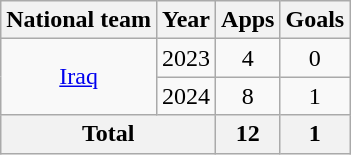<table class=wikitable style=text-align:center>
<tr>
<th>National team</th>
<th>Year</th>
<th>Apps</th>
<th>Goals</th>
</tr>
<tr>
<td rowspan="2"><a href='#'>Iraq</a></td>
<td>2023</td>
<td>4</td>
<td>0</td>
</tr>
<tr>
<td>2024</td>
<td>8</td>
<td>1</td>
</tr>
<tr>
<th colspan="2">Total</th>
<th>12</th>
<th>1</th>
</tr>
</table>
